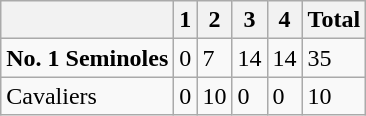<table class="wikitable">
<tr>
<th></th>
<th>1</th>
<th>2</th>
<th>3</th>
<th>4</th>
<th>Total</th>
</tr>
<tr>
<td><strong>No. 1 Seminoles</strong></td>
<td>0</td>
<td>7</td>
<td>14</td>
<td>14</td>
<td>35</td>
</tr>
<tr>
<td>Cavaliers</td>
<td>0</td>
<td>10</td>
<td>0</td>
<td>0</td>
<td>10</td>
</tr>
</table>
